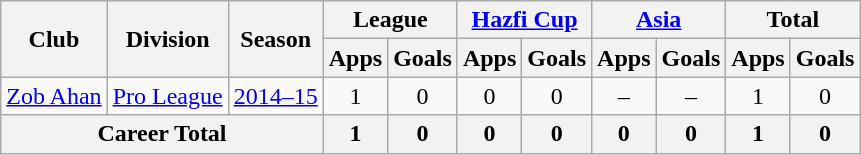<table class="wikitable" style="text-align: center;">
<tr>
<th rowspan="2">Club</th>
<th rowspan="2">Division</th>
<th rowspan="2">Season</th>
<th colspan="2">League</th>
<th colspan="2"><a href='#'>Hazfi Cup</a></th>
<th colspan="2"><a href='#'>Asia</a></th>
<th colspan="2">Total</th>
</tr>
<tr>
<th>Apps</th>
<th>Goals</th>
<th>Apps</th>
<th>Goals</th>
<th>Apps</th>
<th>Goals</th>
<th>Apps</th>
<th>Goals</th>
</tr>
<tr>
<td><a href='#'>Zob Ahan</a></td>
<td><a href='#'>Pro League</a></td>
<td><a href='#'>2014–15</a></td>
<td>1</td>
<td>0</td>
<td>0</td>
<td>0</td>
<td>–</td>
<td>–</td>
<td>1</td>
<td>0</td>
</tr>
<tr>
<th colspan=3>Career Total</th>
<th>1</th>
<th>0</th>
<th>0</th>
<th>0</th>
<th>0</th>
<th>0</th>
<th>1</th>
<th>0</th>
</tr>
</table>
